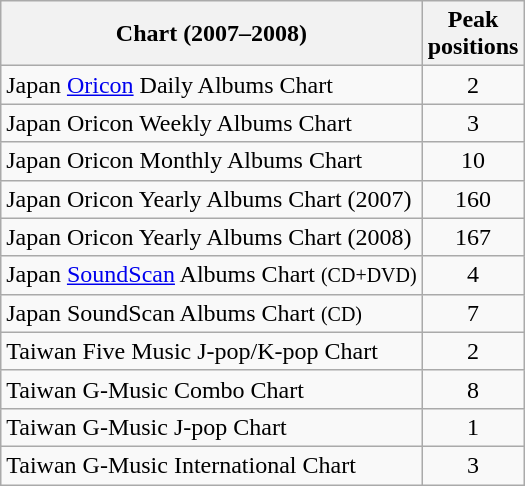<table class="wikitable sortable">
<tr>
<th>Chart (2007–2008)</th>
<th>Peak<br>positions</th>
</tr>
<tr>
<td>Japan <a href='#'>Oricon</a> Daily Albums Chart</td>
<td align="center">2</td>
</tr>
<tr>
<td>Japan Oricon Weekly Albums Chart</td>
<td align="center">3</td>
</tr>
<tr>
<td>Japan Oricon Monthly Albums Chart</td>
<td align="center">10</td>
</tr>
<tr>
<td>Japan Oricon Yearly Albums Chart (2007)</td>
<td align="center">160</td>
</tr>
<tr>
<td>Japan Oricon Yearly Albums Chart (2008)</td>
<td align="center">167</td>
</tr>
<tr>
<td>Japan <a href='#'>SoundScan</a> Albums Chart <small>(CD+DVD)</small></td>
<td align="center">4</td>
</tr>
<tr>
<td>Japan SoundScan Albums Chart <small>(CD)</small></td>
<td align="center">7</td>
</tr>
<tr>
<td>Taiwan Five Music J-pop/K-pop Chart</td>
<td align="center">2</td>
</tr>
<tr>
<td>Taiwan G-Music Combo Chart</td>
<td align="center">8</td>
</tr>
<tr>
<td>Taiwan G-Music J-pop Chart</td>
<td align="center">1</td>
</tr>
<tr>
<td>Taiwan G-Music International Chart</td>
<td align="center">3</td>
</tr>
</table>
